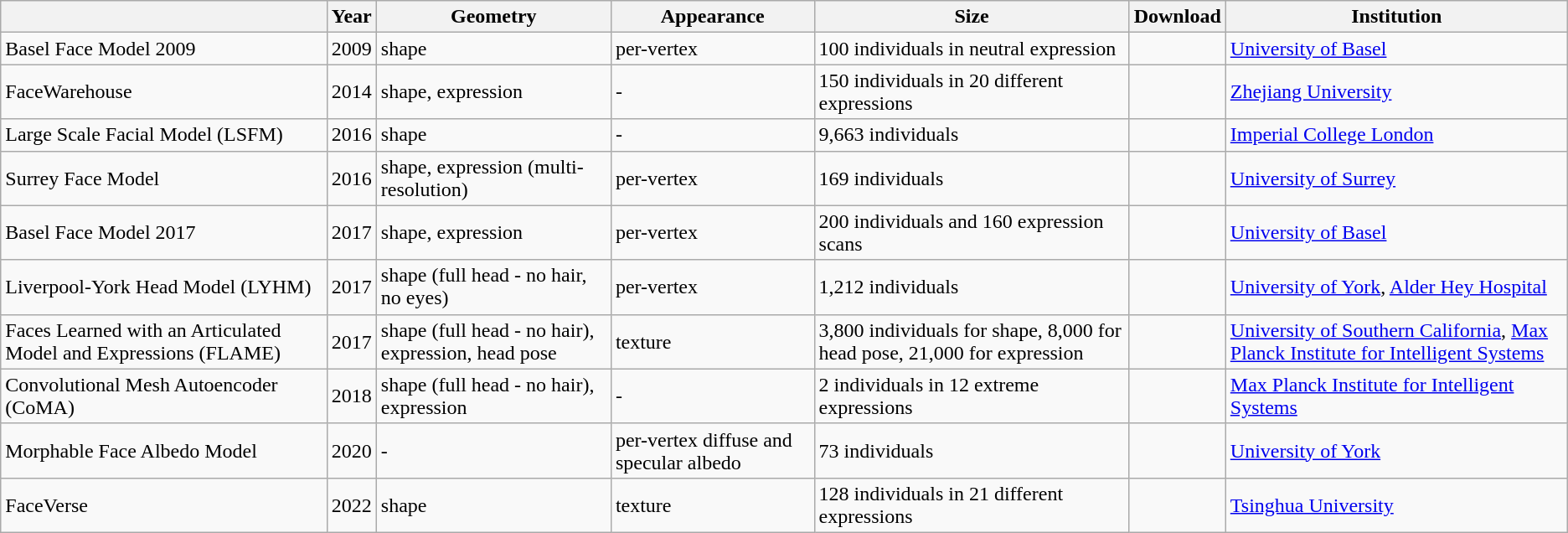<table class="wikitable">
<tr>
<th></th>
<th>Year</th>
<th>Geometry</th>
<th>Appearance</th>
<th>Size</th>
<th>Download</th>
<th>Institution</th>
</tr>
<tr>
<td>Basel Face Model 2009</td>
<td>2009</td>
<td>shape</td>
<td>per-vertex</td>
<td>100 individuals in neutral expression</td>
<td></td>
<td><a href='#'>University of Basel</a></td>
</tr>
<tr>
<td>FaceWarehouse</td>
<td>2014</td>
<td>shape, expression</td>
<td>-</td>
<td>150 individuals in 20 different expressions</td>
<td></td>
<td><a href='#'>Zhejiang University</a></td>
</tr>
<tr>
<td>Large Scale Facial Model (LSFM)</td>
<td>2016</td>
<td>shape</td>
<td>-</td>
<td>9,663 individuals</td>
<td></td>
<td><a href='#'>Imperial College London</a></td>
</tr>
<tr>
<td>Surrey Face Model</td>
<td>2016</td>
<td>shape, expression (multi-resolution)</td>
<td>per-vertex</td>
<td>169 individuals</td>
<td></td>
<td><a href='#'>University of Surrey</a></td>
</tr>
<tr>
<td>Basel Face Model 2017</td>
<td>2017</td>
<td>shape, expression</td>
<td>per-vertex</td>
<td>200 individuals and 160 expression scans</td>
<td></td>
<td><a href='#'>University of Basel</a></td>
</tr>
<tr>
<td>Liverpool-York Head Model (LYHM)</td>
<td>2017</td>
<td>shape (full head - no hair, no eyes)</td>
<td>per-vertex</td>
<td>1,212 individuals</td>
<td></td>
<td><a href='#'>University of York</a>, <a href='#'>Alder Hey Hospital</a></td>
</tr>
<tr>
<td>Faces Learned with an Articulated Model and Expressions (FLAME)</td>
<td>2017</td>
<td>shape (full head - no hair), expression, head pose</td>
<td>texture</td>
<td>3,800 individuals for shape, 8,000 for head pose, 21,000 for expression</td>
<td></td>
<td><a href='#'>University of Southern California</a>, <a href='#'>Max Planck Institute for Intelligent Systems</a></td>
</tr>
<tr>
<td>Convolutional Mesh Autoencoder (CoMA)</td>
<td>2018</td>
<td>shape (full head - no hair), expression</td>
<td>-</td>
<td>2 individuals in 12 extreme expressions</td>
<td></td>
<td><a href='#'>Max Planck Institute for Intelligent Systems</a></td>
</tr>
<tr>
<td>Morphable Face Albedo Model</td>
<td>2020</td>
<td>-</td>
<td>per-vertex diffuse and specular albedo</td>
<td>73 individuals</td>
<td></td>
<td><a href='#'>University of York</a></td>
</tr>
<tr>
<td>FaceVerse</td>
<td>2022</td>
<td>shape</td>
<td>texture</td>
<td>128 individuals in 21 different expressions</td>
<td></td>
<td><a href='#'>Tsinghua University</a></td>
</tr>
</table>
